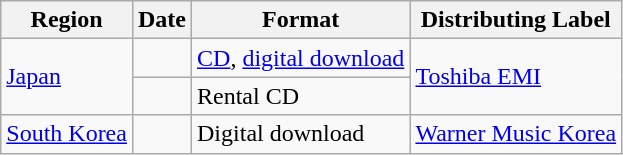<table class="wikitable">
<tr>
<th>Region</th>
<th>Date</th>
<th>Format</th>
<th>Distributing Label</th>
</tr>
<tr>
<td rowspan="2"><a href='#'>Japan</a></td>
<td></td>
<td><a href='#'>CD</a>, <a href='#'>digital download</a></td>
<td rowspan="2"><a href='#'>Toshiba EMI</a></td>
</tr>
<tr>
<td></td>
<td>Rental CD</td>
</tr>
<tr>
<td><a href='#'>South Korea</a></td>
<td></td>
<td>Digital download</td>
<td rowspan="1"><a href='#'>Warner Music Korea</a></td>
</tr>
</table>
